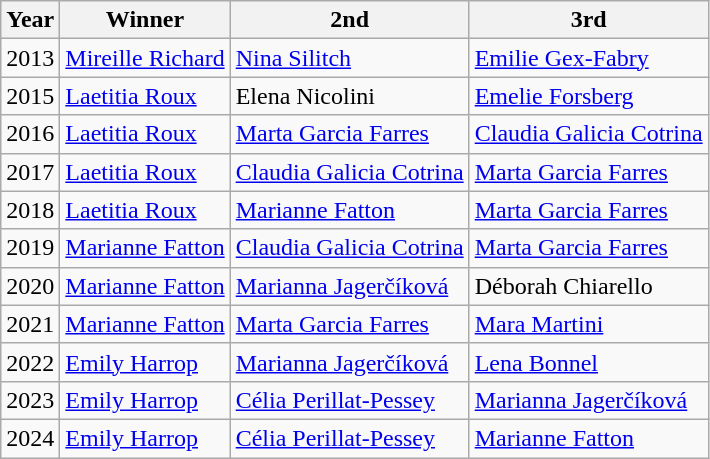<table class="wikitable">
<tr>
<th>Year</th>
<th>Winner</th>
<th>2nd</th>
<th>3rd</th>
</tr>
<tr>
<td>2013</td>
<td> <a href='#'>Mireille Richard</a></td>
<td> <a href='#'>Nina Silitch</a></td>
<td> <a href='#'>Emilie Gex-Fabry</a></td>
</tr>
<tr>
<td>2015</td>
<td> <a href='#'>Laetitia Roux</a></td>
<td> Elena Nicolini</td>
<td> <a href='#'>Emelie Forsberg</a></td>
</tr>
<tr>
<td>2016</td>
<td> <a href='#'>Laetitia Roux</a></td>
<td> <a href='#'>Marta Garcia Farres</a></td>
<td> <a href='#'>Claudia Galicia Cotrina</a></td>
</tr>
<tr>
<td>2017</td>
<td> <a href='#'>Laetitia Roux</a></td>
<td> <a href='#'>Claudia Galicia Cotrina</a></td>
<td> <a href='#'>Marta Garcia Farres</a></td>
</tr>
<tr>
<td>2018</td>
<td> <a href='#'>Laetitia Roux</a></td>
<td> <a href='#'>Marianne Fatton</a></td>
<td> <a href='#'>Marta Garcia Farres</a></td>
</tr>
<tr>
<td align="center">2019</td>
<td> <a href='#'>Marianne Fatton</a></td>
<td> <a href='#'>Claudia Galicia Cotrina</a></td>
<td> <a href='#'>Marta Garcia Farres</a></td>
</tr>
<tr>
<td align="center">2020</td>
<td> <a href='#'>Marianne Fatton</a></td>
<td> <a href='#'>Marianna Jagerčíková</a></td>
<td> Déborah Chiarello</td>
</tr>
<tr>
<td>2021</td>
<td> <a href='#'>Marianne Fatton</a></td>
<td> <a href='#'>Marta Garcia Farres</a></td>
<td> <a href='#'>Mara Martini</a></td>
</tr>
<tr>
<td>2022</td>
<td> <a href='#'>Emily Harrop</a></td>
<td> <a href='#'>Marianna Jagerčíková</a></td>
<td> <a href='#'>Lena Bonnel</a></td>
</tr>
<tr>
<td>2023</td>
<td> <a href='#'>Emily Harrop</a></td>
<td> <a href='#'>Célia Perillat-Pessey</a></td>
<td> <a href='#'>Marianna Jagerčíková</a></td>
</tr>
<tr>
<td>2024</td>
<td> <a href='#'>Emily Harrop</a></td>
<td> <a href='#'>Célia Perillat-Pessey</a></td>
<td> <a href='#'>Marianne Fatton</a></td>
</tr>
</table>
